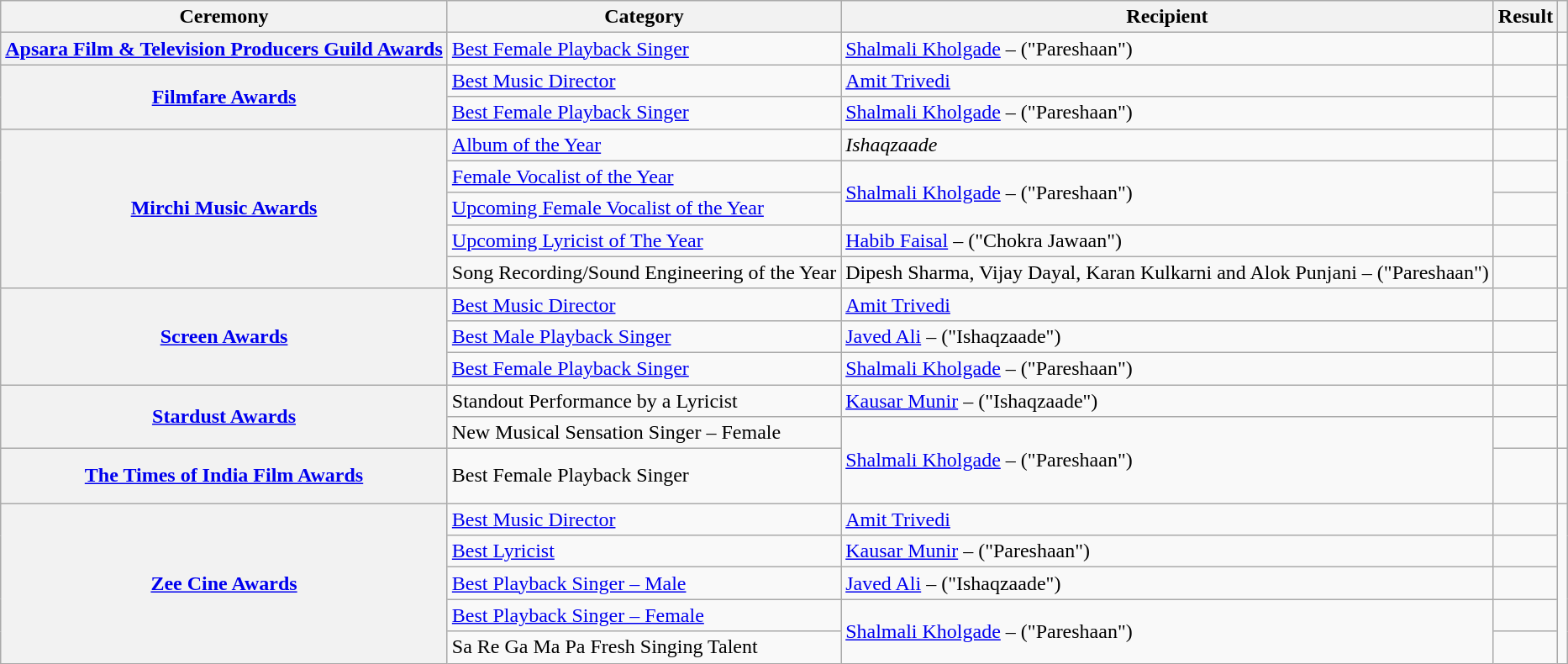<table class="wikitable plainrowheaders sortable">
<tr>
<th scope="col">Ceremony</th>
<th scope="col">Category</th>
<th scope="col">Recipient</th>
<th scope="col">Result</th>
<th scope="col" class="unsortable"></th>
</tr>
<tr>
<th scope="row"><a href='#'>Apsara Film & Television Producers Guild Awards</a></th>
<td><a href='#'>Best Female Playback Singer</a></td>
<td><a href='#'>Shalmali Kholgade</a> – ("Pareshaan")</td>
<td></td>
<td style="text-align:center;"><br></td>
</tr>
<tr>
<th scope="row" rowspan="2"><a href='#'>Filmfare Awards</a></th>
<td><a href='#'>Best Music Director</a></td>
<td><a href='#'>Amit Trivedi</a></td>
<td></td>
<td rowspan="2" style="text-align:center;"><br></td>
</tr>
<tr>
<td><a href='#'>Best Female Playback Singer</a></td>
<td><a href='#'>Shalmali Kholgade</a> – ("Pareshaan")</td>
<td></td>
</tr>
<tr>
<th rowspan="5" scope="row"><a href='#'>Mirchi Music Awards</a></th>
<td><a href='#'>Album of the Year</a></td>
<td><em>Ishaqzaade</em></td>
<td></td>
<td rowspan="5" style="text-align:center;"><br></td>
</tr>
<tr>
<td><a href='#'>Female Vocalist of the Year</a></td>
<td rowspan="2"><a href='#'>Shalmali Kholgade</a> – ("Pareshaan")</td>
<td></td>
</tr>
<tr>
<td><a href='#'>Upcoming Female Vocalist of the Year</a></td>
<td></td>
</tr>
<tr>
<td><a href='#'>Upcoming Lyricist of The Year</a></td>
<td><a href='#'>Habib Faisal</a> – ("Chokra Jawaan")</td>
<td></td>
</tr>
<tr>
<td>Song Recording/Sound Engineering of the Year</td>
<td>Dipesh Sharma, Vijay Dayal, Karan Kulkarni and Alok Punjani – ("Pareshaan")</td>
<td></td>
</tr>
<tr>
<th rowspan="3" scope="row"><a href='#'>Screen Awards</a></th>
<td><a href='#'>Best Music Director</a></td>
<td><a href='#'>Amit Trivedi</a></td>
<td></td>
<td rowspan="3" style="text-align:center;"><br><br></td>
</tr>
<tr>
<td><a href='#'>Best Male Playback Singer</a></td>
<td><a href='#'>Javed Ali</a> – ("Ishaqzaade")</td>
<td></td>
</tr>
<tr>
<td><a href='#'>Best Female Playback Singer</a></td>
<td><a href='#'>Shalmali Kholgade</a> – ("Pareshaan")</td>
<td></td>
</tr>
<tr>
<th rowspan="2" scope="row"><a href='#'>Stardust Awards</a></th>
<td>Standout Performance by a Lyricist</td>
<td><a href='#'>Kausar Munir</a> – ("Ishaqzaade")</td>
<td></td>
<td rowspan="2" style="text-align:center;"><br></td>
</tr>
<tr>
<td>New Musical Sensation Singer – Female</td>
<td rowspan="2"><a href='#'>Shalmali Kholgade</a> – ("Pareshaan")</td>
<td></td>
</tr>
<tr>
<th scope="row"><a href='#'>The Times of India Film Awards</a></th>
<td>Best Female Playback Singer</td>
<td></td>
<td style="text-align:center;"><br><br></td>
</tr>
<tr>
<th rowspan="5" scope="row"><a href='#'>Zee Cine Awards</a></th>
<td><a href='#'>Best Music Director</a></td>
<td><a href='#'>Amit Trivedi</a></td>
<td></td>
<td rowspan="5" style="text-align:center;"><br><br></td>
</tr>
<tr>
<td><a href='#'>Best Lyricist</a></td>
<td><a href='#'>Kausar Munir</a> – ("Pareshaan")</td>
<td></td>
</tr>
<tr>
<td><a href='#'>Best Playback Singer – Male</a></td>
<td><a href='#'>Javed Ali</a> – ("Ishaqzaade")</td>
<td></td>
</tr>
<tr>
<td><a href='#'>Best Playback Singer – Female</a></td>
<td rowspan="2"><a href='#'>Shalmali Kholgade</a> – ("Pareshaan")</td>
<td></td>
</tr>
<tr>
<td>Sa Re Ga Ma Pa Fresh Singing Talent</td>
<td></td>
</tr>
</table>
